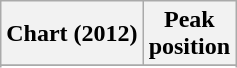<table class="wikitable sortable plainrowheaders" style="text-align:center">
<tr>
<th scope="col">Chart (2012)</th>
<th scope="col">Peak<br>position</th>
</tr>
<tr>
</tr>
<tr>
</tr>
</table>
